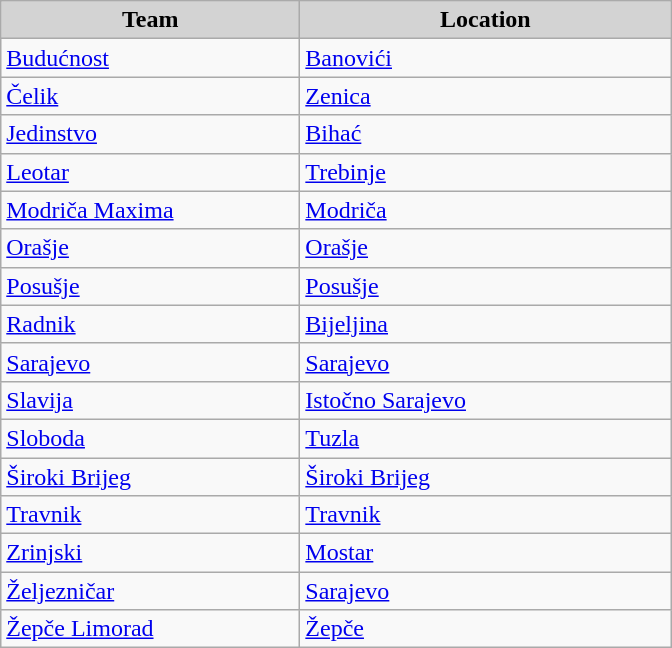<table class="wikitable" style="text-align:left">
<tr>
<th style="background:lightgrey;width:12em">Team</th>
<th style="background:lightgrey;width:15em">Location</th>
</tr>
<tr>
<td><a href='#'>Budućnost</a></td>
<td><a href='#'>Banovići</a></td>
</tr>
<tr>
<td><a href='#'>Čelik</a></td>
<td><a href='#'>Zenica</a></td>
</tr>
<tr>
<td><a href='#'>Jedinstvo</a></td>
<td><a href='#'>Bihać</a></td>
</tr>
<tr>
<td><a href='#'>Leotar</a></td>
<td><a href='#'>Trebinje</a></td>
</tr>
<tr>
<td><a href='#'>Modriča Maxima</a></td>
<td><a href='#'>Modriča</a></td>
</tr>
<tr>
<td><a href='#'>Orašje</a></td>
<td><a href='#'>Orašje</a></td>
</tr>
<tr>
<td><a href='#'>Posušje</a></td>
<td><a href='#'>Posušje</a></td>
</tr>
<tr>
<td><a href='#'>Radnik</a></td>
<td><a href='#'>Bijeljina</a></td>
</tr>
<tr>
<td><a href='#'>Sarajevo</a></td>
<td><a href='#'>Sarajevo</a></td>
</tr>
<tr>
<td><a href='#'>Slavija</a></td>
<td><a href='#'>Istočno Sarajevo</a></td>
</tr>
<tr>
<td><a href='#'>Sloboda</a></td>
<td><a href='#'>Tuzla</a></td>
</tr>
<tr>
<td><a href='#'>Široki Brijeg</a></td>
<td><a href='#'>Široki Brijeg</a></td>
</tr>
<tr>
<td><a href='#'>Travnik</a></td>
<td><a href='#'>Travnik</a></td>
</tr>
<tr>
<td><a href='#'>Zrinjski</a></td>
<td><a href='#'>Mostar</a></td>
</tr>
<tr>
<td><a href='#'>Željezničar</a></td>
<td><a href='#'>Sarajevo</a></td>
</tr>
<tr>
<td><a href='#'>Žepče Limorad</a></td>
<td><a href='#'>Žepče</a></td>
</tr>
</table>
